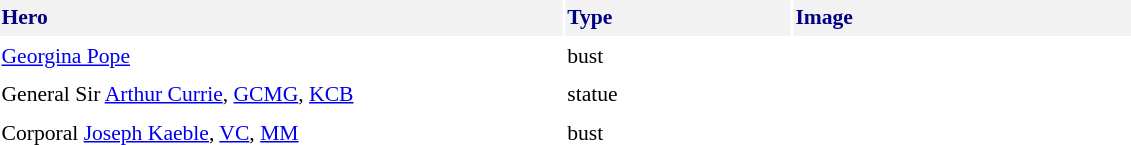<table style="font-size:90%;width:60%;border:2px;text-align:left;line-height:150%;">
<tr>
<th style="background: #f2f2f2; color: #000080" width="50%">Hero</th>
<th style="background: #f2f2f2; color: #000080" width="20%">Type</th>
<th style="background: #f2f2f2; color: #000080" width="30%">Image</th>
</tr>
<tr>
<td><a href='#'>Georgina Pope</a></td>
<td>bust</td>
<td></td>
</tr>
<tr>
<td>General Sir <a href='#'>Arthur Currie</a>, <a href='#'>GCMG</a>, <a href='#'>KCB</a></td>
<td>statue</td>
<td></td>
</tr>
<tr>
<td>Corporal <a href='#'>Joseph Kaeble</a>, <a href='#'>VC</a>, <a href='#'>MM</a></td>
<td>bust</td>
<td></td>
</tr>
<tr>
</tr>
</table>
